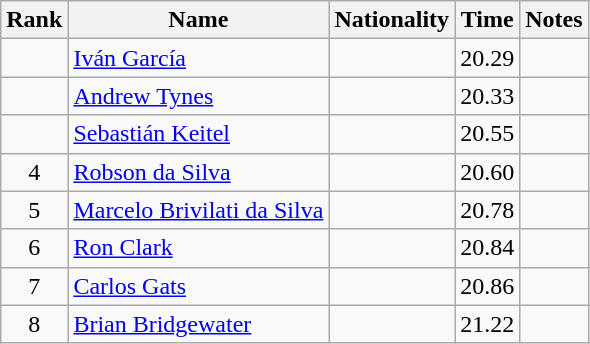<table class="wikitable sortable" style="text-align:center">
<tr>
<th>Rank</th>
<th>Name</th>
<th>Nationality</th>
<th>Time</th>
<th>Notes</th>
</tr>
<tr>
<td></td>
<td align=left><a href='#'>Iván García</a></td>
<td align=left></td>
<td>20.29</td>
<td></td>
</tr>
<tr>
<td></td>
<td align=left><a href='#'>Andrew Tynes</a></td>
<td align=left></td>
<td>20.33</td>
<td></td>
</tr>
<tr>
<td></td>
<td align=left><a href='#'>Sebastián Keitel</a></td>
<td align=left></td>
<td>20.55</td>
<td></td>
</tr>
<tr>
<td>4</td>
<td align=left><a href='#'>Robson da Silva</a></td>
<td align=left></td>
<td>20.60</td>
<td></td>
</tr>
<tr>
<td>5</td>
<td align=left><a href='#'>Marcelo Brivilati da Silva</a></td>
<td align=left></td>
<td>20.78</td>
<td></td>
</tr>
<tr>
<td>6</td>
<td align=left><a href='#'>Ron Clark</a></td>
<td align=left></td>
<td>20.84</td>
<td></td>
</tr>
<tr>
<td>7</td>
<td align=left><a href='#'>Carlos Gats</a></td>
<td align=left></td>
<td>20.86</td>
<td></td>
</tr>
<tr>
<td>8</td>
<td align=left><a href='#'>Brian Bridgewater</a></td>
<td align=left></td>
<td>21.22</td>
<td></td>
</tr>
</table>
